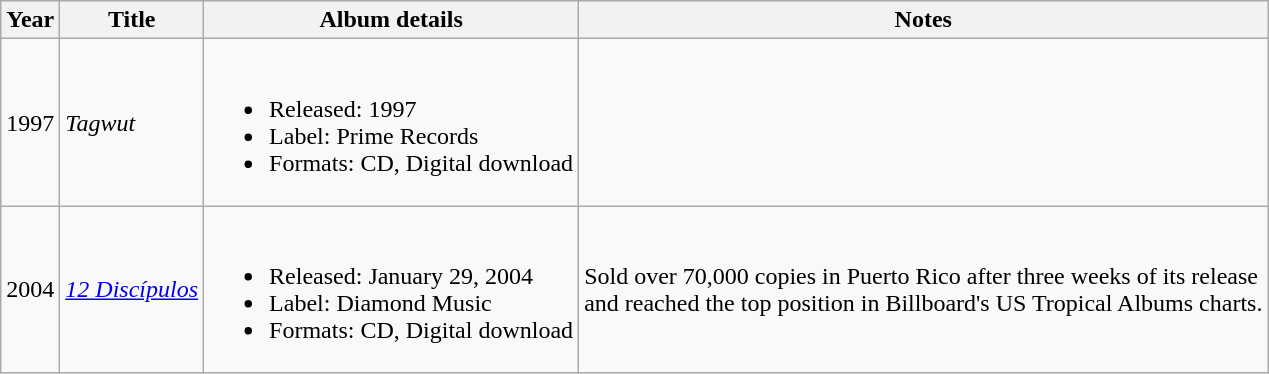<table class="wikitable">
<tr>
<th align="center">Year</th>
<th align="center">Title</th>
<th align="center">Album details</th>
<th align="center">Notes</th>
</tr>
<tr>
<td align="center">1997</td>
<td><em>Tagwut</em></td>
<td><br><ul><li>Released: 1997</li><li>Label: Prime Records</li><li>Formats: CD, Digital download</li></ul></td>
<td></td>
</tr>
<tr>
<td align="center">2004</td>
<td><em><a href='#'>12 Discípulos</a></em></td>
<td><br><ul><li>Released: January 29, 2004</li><li>Label: Diamond Music</li><li>Formats: CD, Digital download</li></ul></td>
<td>Sold over 70,000 copies in Puerto Rico after three weeks of its release<br>and reached the top position in Billboard's US Tropical Albums charts.</td>
</tr>
</table>
